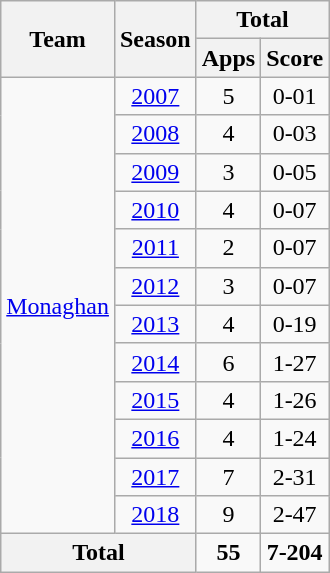<table class="wikitable" style="text-align:center">
<tr>
<th rowspan="2">Team</th>
<th rowspan="2">Season</th>
<th colspan="2">Total</th>
</tr>
<tr>
<th>Apps</th>
<th>Score</th>
</tr>
<tr>
<td rowspan="12"><a href='#'>Monaghan</a></td>
<td><a href='#'>2007</a></td>
<td>5</td>
<td>0-01</td>
</tr>
<tr>
<td><a href='#'>2008</a></td>
<td>4</td>
<td>0-03</td>
</tr>
<tr>
<td><a href='#'>2009</a></td>
<td>3</td>
<td>0-05</td>
</tr>
<tr>
<td><a href='#'>2010</a></td>
<td>4</td>
<td>0-07</td>
</tr>
<tr>
<td><a href='#'>2011</a></td>
<td>2</td>
<td>0-07</td>
</tr>
<tr>
<td><a href='#'>2012</a></td>
<td>3</td>
<td>0-07</td>
</tr>
<tr>
<td><a href='#'>2013</a></td>
<td>4</td>
<td>0-19</td>
</tr>
<tr>
<td><a href='#'>2014</a></td>
<td>6</td>
<td>1-27</td>
</tr>
<tr>
<td><a href='#'>2015</a></td>
<td>4</td>
<td>1-26</td>
</tr>
<tr>
<td><a href='#'>2016</a></td>
<td>4</td>
<td>1-24</td>
</tr>
<tr>
<td><a href='#'>2017</a></td>
<td>7</td>
<td>2-31</td>
</tr>
<tr>
<td><a href='#'>2018</a></td>
<td>9</td>
<td>2-47</td>
</tr>
<tr>
<th colspan="2">Total</th>
<td><strong>55</strong></td>
<td><strong>7-204</strong></td>
</tr>
</table>
